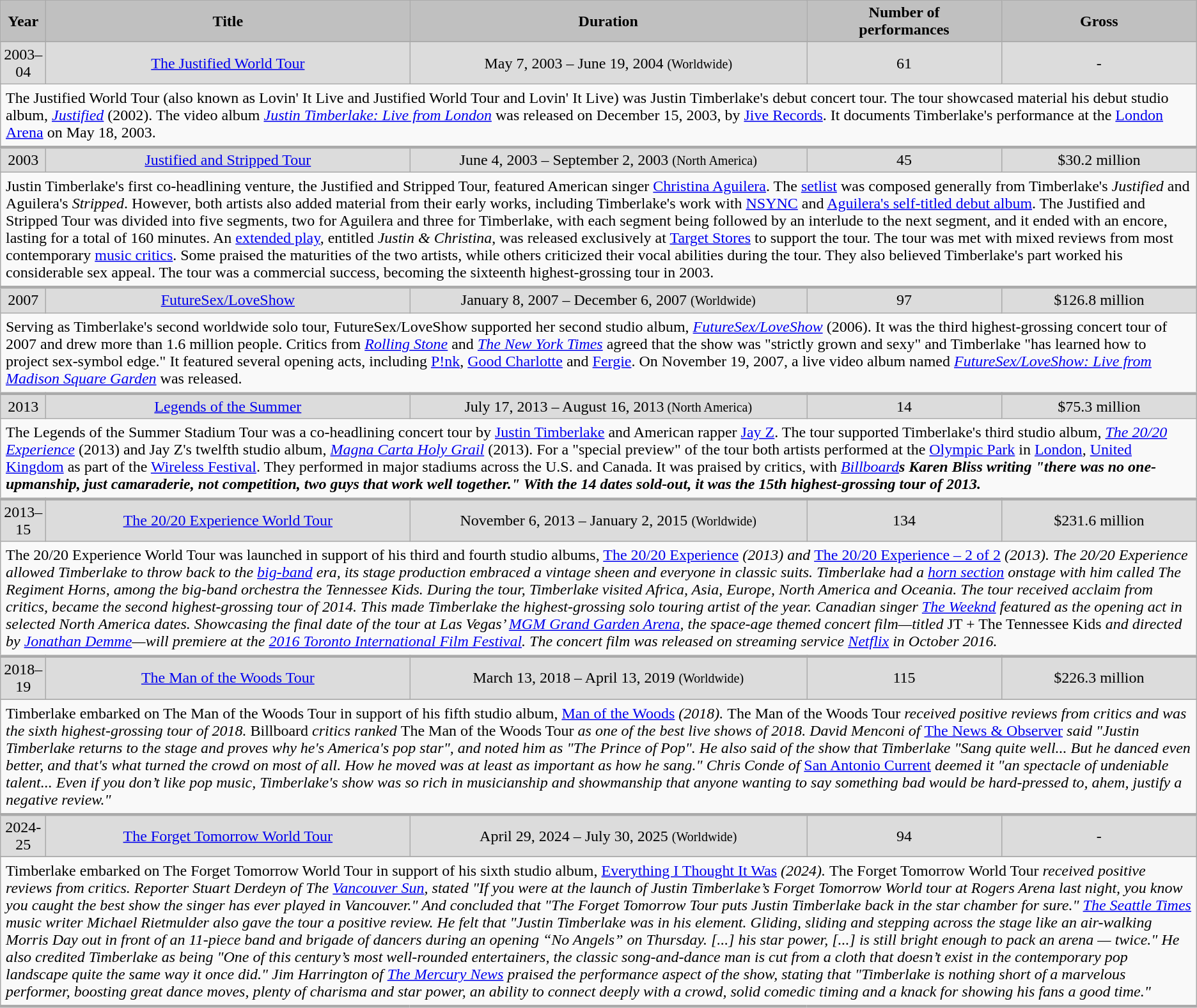<table class="wikitable">
<tr>
<th style="background:silver;">Year</th>
<th style="background:silver;">Title</th>
<th style="background:silver;">Duration</th>
<th style="background:silver;">Number of<br>performances</th>
<th style="background:silver;">Gross</th>
</tr>
<tr style="background:#dcdcdc;">
</tr>
<tr>
<td style="background-color: #DCDCDC;" align="center" width=15>2003–04</td>
<td style="background-color: #DCDCDC;" align="center"><a href='#'>The Justified World Tour</a></td>
<td style="background-color: #DCDCDC;" align="center">May 7, 2003 – June 19, 2004 <small>(Worldwide)</small></td>
<td style="text-align:center;background-color: #DCDCDC;">61</td>
<td style="text-align:center;background:#dcdcdc;">-</td>
</tr>
<tr>
<td colspan="5" style="border-bottom-width:3px; padding:5px;">The Justified World Tour (also known as Lovin' It Live and Justified World Tour and Lovin' It Live) was Justin Timberlake's debut concert tour. The tour showcased material his debut studio album, <em><a href='#'>Justified</a></em> (2002). The video album <em><a href='#'>Justin Timberlake: Live from London</a></em> was released on December 15, 2003, by <a href='#'>Jive Records</a>. It documents Timberlake's performance at the <a href='#'>London Arena</a> on May 18, 2003.</td>
</tr>
<tr>
<td style="background-color: #DCDCDC;" align="center" width=5>2003</td>
<td style="background-color: #DCDCDC;" align="center"><a href='#'>Justified and Stripped Tour</a></td>
<td style="background-color: #DCDCDC;" align="center">June 4, 2003 – 	September 2, 2003 <small>(North America)</small></td>
<td style="text-align:center;background-color: #DCDCDC;">45</td>
<td style="background:#dcdcdc; text-align:center;">$30.2 million</td>
</tr>
<tr>
<td colspan="5" style="border-bottom-width:3px; padding:5px;">Justin Timberlake's first co-headlining venture, the Justified and Stripped Tour, featured American singer <a href='#'>Christina Aguilera</a>. The <a href='#'>setlist</a> was composed generally from Timberlake's <em>Justified</em> and Aguilera's <em>Stripped</em>. However, both artists also added material from their early works, including Timberlake's work with <a href='#'>NSYNC</a> and <a href='#'>Aguilera's self-titled debut album</a>. The Justified and Stripped Tour was divided into five segments, two for Aguilera and three for Timberlake, with each segment being followed by an interlude to the next segment, and it ended with an encore, lasting for a total of 160 minutes. An <a href='#'>extended play</a>, entitled <em>Justin & Christina</em>, was released exclusively at <a href='#'>Target Stores</a> to support the tour. The tour was met with mixed reviews from most contemporary <a href='#'>music critics</a>. Some praised the maturities of the two artists, while others criticized their vocal abilities during the tour. They also believed Timberlake's part worked his considerable sex appeal. The tour was a commercial success, becoming the sixteenth highest-grossing tour in 2003.</td>
</tr>
<tr>
<td style="background-color: #DCDCDC;" align="center" width=5>2007</td>
<td style="background-color: #DCDCDC;" align="center"><a href='#'>FutureSex/LoveShow</a></td>
<td style="background-color: #DCDCDC;" align="center">January 8, 2007 – 	December 6, 2007 <small>(Worldwide)</small></td>
<td style="text-align:center;background-color: #DCDCDC;">97</td>
<td style="background:#dcdcdc; text-align:center;">$126.8 million</td>
</tr>
<tr>
<td colspan="5" style="border-bottom-width:3px; padding:5px;">Serving as Timberlake's second worldwide solo tour, FutureSex/LoveShow supported her second studio album, <em><a href='#'>FutureSex/LoveShow</a></em> (2006). It was the third highest-grossing concert tour of 2007 and drew more than 1.6 million people. Critics from <em><a href='#'>Rolling Stone</a></em> and <em><a href='#'>The New York Times</a></em> agreed that the show was "strictly grown and sexy" and Timberlake "has learned how to project sex-symbol edge." It featured several opening acts, including <a href='#'>P!nk</a>, <a href='#'>Good Charlotte</a> and <a href='#'>Fergie</a>. On November 19, 2007, a live video album named <em><a href='#'>FutureSex/LoveShow: Live from Madison Square Garden</a></em> was released.</td>
</tr>
<tr>
<td style="background-color: #DCDCDC;" align="center" width=5>2013</td>
<td style="background-color: #DCDCDC;" align="center"><a href='#'>Legends of the Summer</a></td>
<td style="background-color:#DCDCDC;" align="center">July 17, 2013 – August 16, 2013<small> (North America)</small></td>
<td style="text-align:center;background-color: #DCDCDC;">14</td>
<td style="background:#dcdcdc; text-align:center;">$75.3 million</td>
</tr>
<tr>
<td colspan="5" style="border-bottom-width:3px; padding:5px;">The Legends of the Summer Stadium Tour was a co-headlining concert tour by <a href='#'>Justin Timberlake</a> and American rapper <a href='#'>Jay Z</a>. The tour supported Timberlake's third studio album, <em><a href='#'>The 20/20 Experience</a></em> (2013) and Jay Z's twelfth studio album, <em><a href='#'>Magna Carta Holy Grail</a></em> (2013). For a "special preview" of the tour both artists performed at the <a href='#'>Olympic Park</a> in <a href='#'>London</a>, <a href='#'>United Kingdom</a> as part of the <a href='#'>Wireless Festival</a>. They performed in major stadiums across the U.S. and Canada. It was praised by critics, with <em><a href='#'>Billboard</a><strong>s  Karen Bliss writing "there was no one-upmanship, just camaraderie, not competition, two guys that work well together." With the 14 dates sold-out, it was the 15th highest-grossing tour of 2013.</td>
</tr>
<tr>
<td style="background-color: #DCDCDC;" align="center" width=5>2013–15</td>
<td style="background-color: #DCDCDC;" align="center"><a href='#'>The 20/20 Experience World Tour</a></td>
<td style="background-color: #DCDCDC;" align="center">November 6, 2013 – January 2, 2015 <small>(Worldwide)</small></td>
<td style="text-align:center;background-color: #DCDCDC;">134</td>
<td style="background:#dcdcdc; text-align:center;">$231.6 million</td>
</tr>
<tr>
<td colspan="5" style="border-bottom-width:3px; padding:5px;">The 20/20 Experience World Tour was launched in support of his third and fourth studio albums, </em><a href='#'>The 20/20 Experience</a><em> (2013) and </em><a href='#'>The 20/20 Experience – 2 of 2</a><em> (2013). The 20/20 Experience allowed Timberlake to throw back to the <a href='#'>big-band</a> era, its stage production embraced a vintage sheen and everyone in classic suits. Timberlake had a <a href='#'>horn section</a> onstage with him called The Regiment Horns, among the big-band orchestra the Tennessee Kids. During the tour, Timberlake visited Africa, Asia, Europe, North America and Oceania. The tour received acclaim from critics, became the second highest-grossing tour of 2014. This made Timberlake the highest-grossing solo touring artist of the year. Canadian singer <a href='#'>The Weeknd</a> featured as the opening act in selected North America dates. Showcasing the final date of the tour at Las Vegas’ <a href='#'>MGM Grand Garden Arena</a>, the space-age themed concert film—titled </em>JT + The Tennessee Kids<em> and directed by <a href='#'>Jonathan Demme</a>—will premiere at the <a href='#'>2016 Toronto International Film Festival</a>. The concert film was released on streaming service <a href='#'>Netflix</a> in October 2016.</td>
</tr>
<tr>
<td style="background-color: #DCDCDC;" align="center" width=5>2018–19</td>
<td style="background-color: #DCDCDC;" align="center"><a href='#'>The Man of the Woods Tour</a></td>
<td style="background-color: #DCDCDC;" align="center">March 13, 2018 – 	April 13, 2019 <small>(Worldwide)</small></td>
<td style="text-align:center;background-color: #DCDCDC;">115</td>
<td style="background:#dcdcdc; text-align:center;">$226.3 million</td>
</tr>
<tr>
</tr>
<tr>
<td colspan="5" style="border-bottom-width:3px; padding:5px;">Timberlake embarked on The Man of the Woods Tour in support of his fifth studio album, </em><a href='#'>Man of the Woods</a><em> (2018). </em>The Man of the Woods Tour<em> received positive reviews from critics and was the sixth highest-grossing tour of 2018. </em>Billboard<em> critics ranked </em>The Man of the Woods Tour<em> as one of the best live shows of 2018. David Menconi of </em><a href='#'>The News & Observer</a><em> said "Justin Timberlake returns to the stage and proves why he's America's pop star", and noted him as "The Prince of Pop". He also said of the show that Timberlake "Sang quite well... But he danced even better, and that's what turned the crowd on most of all. How he moved was at least as important as how he sang." Chris Conde of </em><a href='#'>San Antonio Current</a><em> deemed it "an spectacle of undeniable talent... Even if you don’t like pop music, Timberlake's show was so rich in musicianship and showmanship that anyone wanting to say something bad would be hard-pressed to, ahem, justify a negative review."</td>
</tr>
<tr>
<td style="background-color: #DCDCDC;" align="center" width=5>2024-25</td>
<td style="background-color: #DCDCDC;" align="center"><a href='#'>The Forget Tomorrow World Tour</a></td>
<td style="background-color: #DCDCDC;" align="center">April 29, 2024 – 	July 30, 2025 <small>(Worldwide)</small></td>
<td style="text-align:center;background-color: #DCDCDC;">94</td>
<td style="background:#dcdcdc; text-align:center;">-</td>
</tr>
<tr>
</tr>
<tr>
<td colspan="5" style="border-bottom-width:3px; padding:5px;">Timberlake embarked on The Forget Tomorrow World Tour in support of his sixth studio album, </em><a href='#'>Everything I Thought It Was</a><em> (2024). </em>The Forget Tomorrow World Tour<em> received positive reviews from critics. Reporter Stuart Derdeyn of The <a href='#'>Vancouver Sun</a>, stated "If you were at the launch of Justin Timberlake’s Forget Tomorrow World tour at Rogers Arena last night, you know you caught the best show the singer has ever played in Vancouver." And concluded that "The Forget Tomorrow Tour puts Justin Timberlake back in the star chamber for sure." <a href='#'>The Seattle Times</a> music writer Michael Rietmulder also gave the tour a positive review. He felt that "Justin Timberlake was in his element. Gliding, sliding and stepping across the stage like an air-walking Morris Day out in front of an 11-piece band and brigade of dancers during an opening “No Angels” on Thursday. [...] his star power, [...] is still bright enough to pack an arena — twice." He also credited Timberlake as being "One of this century’s most well-rounded entertainers, the classic song-and-dance man is cut from a cloth that doesn’t exist in the contemporary pop landscape quite the same way it once did." Jim Harrington of <a href='#'>The Mercury News</a> praised the performance aspect of the show, stating that "Timberlake is nothing short of a marvelous performer, boosting great dance moves, plenty of charisma and star power, an ability to connect deeply with a crowd, solid comedic timing and a knack for showing his fans a good time."</td>
</tr>
</table>
